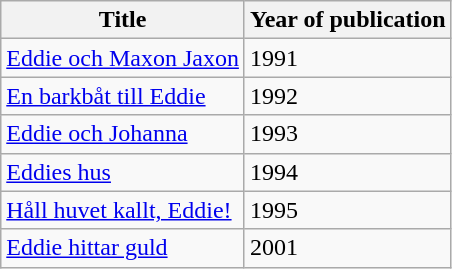<table class=wikitable>
<tr>
<th>Title</th>
<th>Year of publication</th>
</tr>
<tr>
<td><a href='#'>Eddie och Maxon Jaxon</a></td>
<td>1991</td>
</tr>
<tr>
<td><a href='#'>En barkbåt till Eddie</a></td>
<td>1992</td>
</tr>
<tr>
<td><a href='#'>Eddie och Johanna</a></td>
<td>1993</td>
</tr>
<tr>
<td><a href='#'>Eddies hus</a></td>
<td>1994</td>
</tr>
<tr>
<td><a href='#'>Håll huvet kallt, Eddie!</a></td>
<td>1995</td>
</tr>
<tr>
<td><a href='#'>Eddie hittar guld</a></td>
<td>2001</td>
</tr>
</table>
